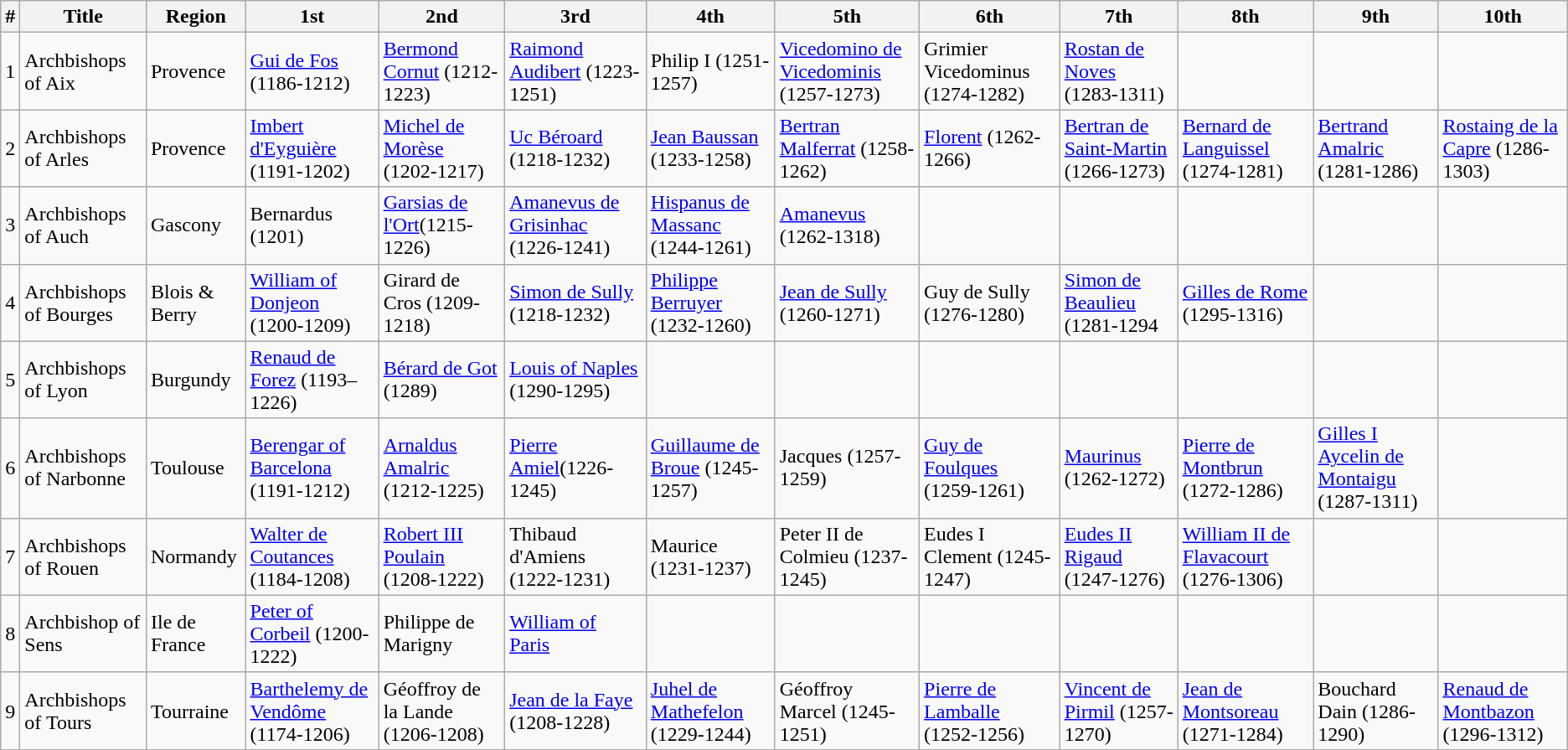<table class="wikitable">
<tr>
<th>#</th>
<th>Title</th>
<th>Region</th>
<th>1st</th>
<th>2nd</th>
<th>3rd</th>
<th>4th</th>
<th>5th</th>
<th>6th</th>
<th>7th</th>
<th>8th</th>
<th>9th</th>
<th>10th</th>
</tr>
<tr>
<td>1</td>
<td>Archbishops of Aix</td>
<td>Provence</td>
<td><a href='#'>Gui de Fos</a> (1186-1212)</td>
<td><a href='#'>Bermond Cornut</a> (1212-1223)</td>
<td><a href='#'>Raimond Audibert</a> (1223-1251)</td>
<td>Philip I (1251-1257)</td>
<td><a href='#'>Vicedomino de Vicedominis</a> (1257-1273)</td>
<td>Grimier Vicedominus (1274-1282)</td>
<td><a href='#'>Rostan de Noves</a> (1283-1311)</td>
<td></td>
<td></td>
<td></td>
</tr>
<tr>
<td>2</td>
<td>Archbishops of Arles</td>
<td>Provence</td>
<td><a href='#'>Imbert d'Eyguière</a> (1191-1202)</td>
<td><a href='#'>Michel de Morèse</a> (1202-1217)</td>
<td><a href='#'>Uc Béroard</a> (1218-1232)</td>
<td><a href='#'>Jean Baussan</a> (1233-1258)</td>
<td><a href='#'>Bertran Malferrat</a> (1258-1262)</td>
<td><a href='#'>Florent</a> (1262-1266)</td>
<td><a href='#'>Bertran de Saint-Martin</a> (1266-1273)</td>
<td><a href='#'>Bernard de Languissel</a> (1274-1281)</td>
<td><a href='#'>Bertrand Amalric</a> (1281-1286)</td>
<td><a href='#'>Rostaing de la Capre</a> (1286-1303)</td>
</tr>
<tr>
<td>3</td>
<td>Archbishops of Auch</td>
<td>Gascony</td>
<td>Bernardus (1201)</td>
<td><a href='#'>Garsias de l'Ort</a>(1215-1226)</td>
<td><a href='#'>Amanevus de Grisinhac</a> (1226-1241)</td>
<td><a href='#'>Hispanus de Massanc</a> (1244-1261)</td>
<td><a href='#'>Amanevus</a> (1262-1318)</td>
<td></td>
<td></td>
<td></td>
<td></td>
<td></td>
</tr>
<tr>
<td>4</td>
<td>Archbishops of Bourges</td>
<td>Blois & Berry</td>
<td><a href='#'>William of Donjeon</a> (1200-1209)</td>
<td>Girard de Cros (1209-1218)</td>
<td><a href='#'>Simon de Sully</a> (1218-1232)</td>
<td><a href='#'>Philippe Berruyer</a> (1232-1260)</td>
<td><a href='#'>Jean de Sully</a> (1260-1271)</td>
<td>Guy de Sully (1276-1280)</td>
<td><a href='#'>Simon de Beaulieu</a> (1281-1294</td>
<td><a href='#'>Gilles de Rome</a> (1295-1316)</td>
<td></td>
<td></td>
</tr>
<tr>
<td>5</td>
<td>Archbishops of Lyon</td>
<td>Burgundy</td>
<td><a href='#'>Renaud de Forez</a> (1193–1226)</td>
<td><a href='#'>Bérard de Got</a> (1289)</td>
<td><a href='#'>Louis of Naples</a> (1290-1295)</td>
<td></td>
<td></td>
<td></td>
<td></td>
<td></td>
<td></td>
<td></td>
</tr>
<tr>
<td>6</td>
<td>Archbishops of Narbonne</td>
<td>Toulouse</td>
<td><a href='#'>Berengar of Barcelona</a> (1191-1212)</td>
<td><a href='#'>Arnaldus Amalric</a> (1212-1225)</td>
<td><a href='#'>Pierre Amiel</a>(1226-1245)</td>
<td><a href='#'>Guillaume de Broue</a> (1245-1257)</td>
<td>Jacques (1257-1259)</td>
<td><a href='#'>Guy de Foulques</a> (1259-1261)</td>
<td><a href='#'>Maurinus</a> (1262-1272)</td>
<td><a href='#'>Pierre de Montbrun</a> (1272-1286)</td>
<td><a href='#'>Gilles I Aycelin de Montaigu</a> (1287-1311)</td>
<td></td>
</tr>
<tr>
<td>7</td>
<td>Archbishops of Rouen</td>
<td>Normandy</td>
<td><a href='#'>Walter de Coutances</a> (1184-1208)</td>
<td><a href='#'>Robert III Poulain</a> (1208-1222)</td>
<td>Thibaud d'Amiens (1222-1231)</td>
<td>Maurice (1231-1237)</td>
<td>Peter II de Colmieu (1237-1245)</td>
<td>Eudes I Clement (1245-1247)</td>
<td><a href='#'>Eudes II Rigaud</a> (1247-1276)</td>
<td><a href='#'>William II de Flavacourt</a> (1276-1306)</td>
<td></td>
<td></td>
</tr>
<tr>
<td>8</td>
<td>Archbishop of Sens</td>
<td>Ile de France</td>
<td><a href='#'>Peter of Corbeil</a> (1200-1222)</td>
<td>Philippe de Marigny</td>
<td><a href='#'>William of Paris</a></td>
<td></td>
<td></td>
<td></td>
<td></td>
<td></td>
<td></td>
<td></td>
</tr>
<tr>
<td>9</td>
<td>Archbishops of Tours</td>
<td>Tourraine</td>
<td><a href='#'>Barthelemy de Vendôme</a> (1174-1206)</td>
<td>Géoffroy de la Lande (1206-1208)</td>
<td><a href='#'>Jean de la Faye</a> (1208-1228)</td>
<td><a href='#'>Juhel de Mathefelon</a> (1229-1244)</td>
<td>Géoffroy Marcel (1245-1251)</td>
<td><a href='#'>Pierre de Lamballe</a> (1252-1256)</td>
<td><a href='#'>Vincent de Pirmil</a> (1257-1270)</td>
<td><a href='#'>Jean de Montsoreau</a> (1271-1284)</td>
<td>Bouchard Dain (1286-1290)</td>
<td><a href='#'>Renaud de Montbazon</a> (1296-1312)</td>
</tr>
</table>
